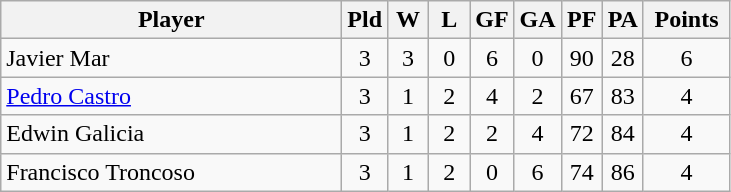<table class=wikitable style="text-align:center">
<tr>
<th width=220>Player</th>
<th width=20>Pld</th>
<th width=20>W</th>
<th width=20>L</th>
<th width=20>GF</th>
<th width=20>GA</th>
<th width=20>PF</th>
<th width=20>PA</th>
<th width=50>Points</th>
</tr>
<tr>
<td align=left> Javier Mar</td>
<td>3</td>
<td>3</td>
<td>0</td>
<td>6</td>
<td>0</td>
<td>90</td>
<td>28</td>
<td>6</td>
</tr>
<tr>
<td align=left> <a href='#'>Pedro Castro</a></td>
<td>3</td>
<td>1</td>
<td>2</td>
<td>4</td>
<td>2</td>
<td>67</td>
<td>83</td>
<td>4</td>
</tr>
<tr>
<td align=left> Edwin Galicia</td>
<td>3</td>
<td>1</td>
<td>2</td>
<td>2</td>
<td>4</td>
<td>72</td>
<td>84</td>
<td>4</td>
</tr>
<tr>
<td align=left> Francisco Troncoso</td>
<td>3</td>
<td>1</td>
<td>2</td>
<td>0</td>
<td>6</td>
<td>74</td>
<td>86</td>
<td>4</td>
</tr>
</table>
